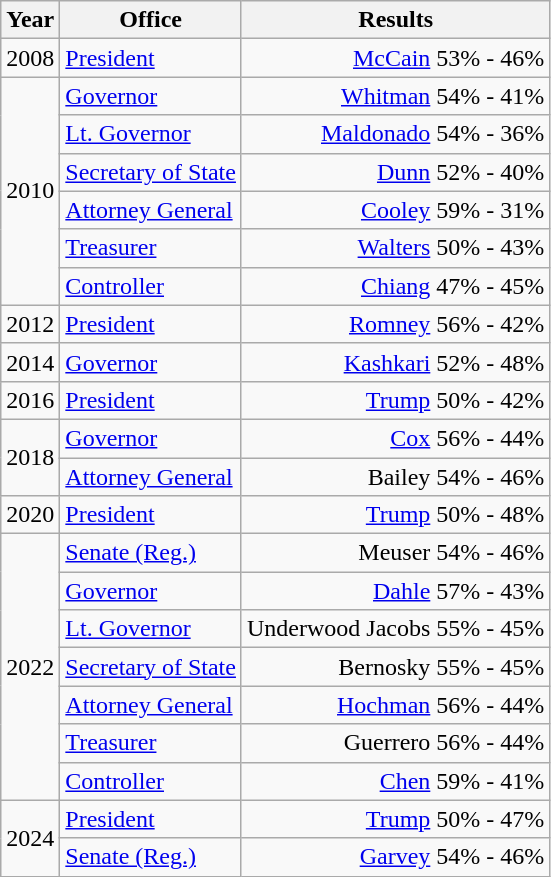<table class=wikitable>
<tr>
<th>Year</th>
<th>Office</th>
<th>Results</th>
</tr>
<tr>
<td>2008</td>
<td><a href='#'>President</a></td>
<td align="right" ><a href='#'>McCain</a> 53% - 46%</td>
</tr>
<tr>
<td rowspan=6>2010</td>
<td><a href='#'>Governor</a></td>
<td align="right" ><a href='#'>Whitman</a> 54% - 41%</td>
</tr>
<tr>
<td><a href='#'>Lt. Governor</a></td>
<td align="right" ><a href='#'>Maldonado</a> 54% - 36%</td>
</tr>
<tr>
<td><a href='#'>Secretary of State</a></td>
<td align="right" ><a href='#'>Dunn</a> 52% - 40%</td>
</tr>
<tr>
<td><a href='#'>Attorney General</a></td>
<td align="right" ><a href='#'>Cooley</a> 59% - 31%</td>
</tr>
<tr>
<td><a href='#'>Treasurer</a></td>
<td align="right" ><a href='#'>Walters</a> 50% - 43%</td>
</tr>
<tr>
<td><a href='#'>Controller</a></td>
<td align="right" ><a href='#'>Chiang</a> 47% - 45%</td>
</tr>
<tr>
<td>2012</td>
<td><a href='#'>President</a></td>
<td align="right" ><a href='#'>Romney</a> 56% - 42%</td>
</tr>
<tr>
<td>2014</td>
<td><a href='#'>Governor</a></td>
<td align="right" ><a href='#'>Kashkari</a> 52% - 48%</td>
</tr>
<tr>
<td>2016</td>
<td><a href='#'>President</a></td>
<td align="right" ><a href='#'>Trump</a> 50% - 42%</td>
</tr>
<tr>
<td rowspan=2>2018</td>
<td><a href='#'>Governor</a></td>
<td align="right" ><a href='#'>Cox</a> 56% - 44%</td>
</tr>
<tr>
<td><a href='#'>Attorney General</a></td>
<td align="right" >Bailey 54% - 46%</td>
</tr>
<tr>
<td>2020</td>
<td><a href='#'>President</a></td>
<td align="right" ><a href='#'>Trump</a> 50% - 48%</td>
</tr>
<tr>
<td rowspan=7>2022</td>
<td><a href='#'>Senate (Reg.)</a></td>
<td align="right" >Meuser 54% - 46%</td>
</tr>
<tr>
<td><a href='#'>Governor</a></td>
<td align="right" ><a href='#'>Dahle</a> 57% - 43%</td>
</tr>
<tr>
<td><a href='#'>Lt. Governor</a></td>
<td align="right" >Underwood Jacobs 55% - 45%</td>
</tr>
<tr>
<td><a href='#'>Secretary of State</a></td>
<td align="right" >Bernosky 55% - 45%</td>
</tr>
<tr>
<td><a href='#'>Attorney General</a></td>
<td align="right" ><a href='#'>Hochman</a> 56% - 44%</td>
</tr>
<tr>
<td><a href='#'>Treasurer</a></td>
<td align="right" >Guerrero 56% - 44%</td>
</tr>
<tr>
<td><a href='#'>Controller</a></td>
<td align="right" ><a href='#'>Chen</a> 59% - 41%</td>
</tr>
<tr>
<td rowspan=2>2024</td>
<td><a href='#'>President</a></td>
<td align="right" ><a href='#'>Trump</a> 50% - 47%</td>
</tr>
<tr>
<td><a href='#'>Senate (Reg.)</a></td>
<td align="right" ><a href='#'>Garvey</a> 54% - 46%</td>
</tr>
</table>
